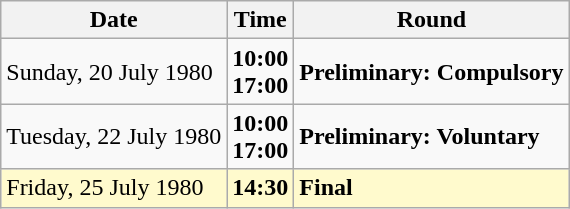<table class="wikitable">
<tr>
<th>Date</th>
<th>Time</th>
<th>Round</th>
</tr>
<tr>
<td>Sunday, 20 July 1980</td>
<td><strong>10:00</strong><br><strong>17:00</strong></td>
<td><strong>Preliminary: Compulsory</strong></td>
</tr>
<tr>
<td>Tuesday, 22 July 1980</td>
<td><strong>10:00</strong><br><strong>17:00</strong></td>
<td><strong>Preliminary: Voluntary</strong></td>
</tr>
<tr style=background:lemonchiffon>
<td>Friday, 25 July 1980</td>
<td><strong>14:30</strong></td>
<td><strong>Final</strong></td>
</tr>
</table>
